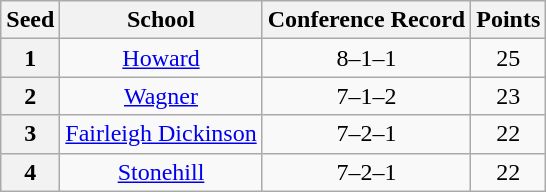<table class="wikitable" style="text-align:center">
<tr>
<th>Seed</th>
<th>School</th>
<th>Conference Record</th>
<th>Points</th>
</tr>
<tr>
<th>1</th>
<td><a href='#'>Howard</a></td>
<td>8–1–1</td>
<td>25</td>
</tr>
<tr>
<th>2</th>
<td><a href='#'>Wagner</a></td>
<td>7–1–2</td>
<td>23</td>
</tr>
<tr>
<th>3</th>
<td><a href='#'>Fairleigh Dickinson</a></td>
<td>7–2–1</td>
<td>22</td>
</tr>
<tr>
<th>4</th>
<td><a href='#'>Stonehill</a></td>
<td>7–2–1</td>
<td>22</td>
</tr>
</table>
